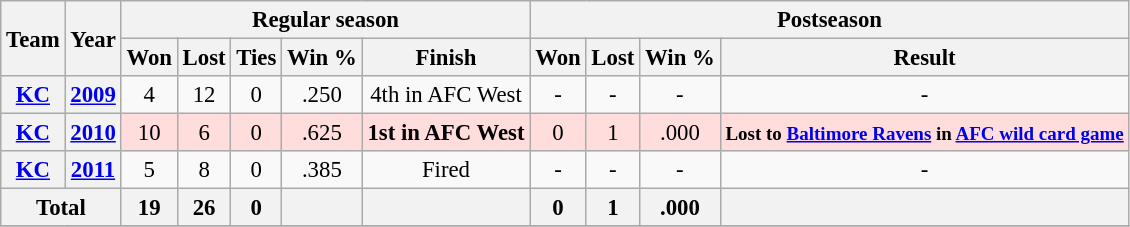<table class="wikitable" style="font-size: 95%; text-align:center;">
<tr>
<th rowspan="2">Team</th>
<th rowspan="2">Year</th>
<th colspan="5">Regular season</th>
<th colspan="4">Postseason</th>
</tr>
<tr>
<th>Won</th>
<th>Lost</th>
<th>Ties</th>
<th>Win %</th>
<th>Finish</th>
<th>Won</th>
<th>Lost</th>
<th>Win %</th>
<th>Result</th>
</tr>
<tr>
<th><a href='#'>KC</a></th>
<th><a href='#'>2009</a></th>
<td>4</td>
<td>12</td>
<td>0</td>
<td>.250</td>
<td>4th in AFC West</td>
<td>-</td>
<td>-</td>
<td>-</td>
<td>-</td>
</tr>
<tr style="background:#fdd;">
<th><a href='#'>KC</a></th>
<th><a href='#'>2010</a></th>
<td>10</td>
<td>6</td>
<td>0</td>
<td>.625</td>
<td><strong>1st in AFC West</strong></td>
<td>0</td>
<td>1</td>
<td>.000</td>
<td><small><strong>Lost to <a href='#'>Baltimore Ravens</a> in <a href='#'>AFC wild card game</a></strong></small></td>
</tr>
<tr>
<th><a href='#'>KC</a></th>
<th><a href='#'>2011</a></th>
<td>5</td>
<td>8</td>
<td>0</td>
<td>.385</td>
<td>Fired</td>
<td>-</td>
<td>-</td>
<td>-</td>
<td>-</td>
</tr>
<tr>
<th colspan="2">Total</th>
<th>19</th>
<th>26</th>
<th>0</th>
<th></th>
<th></th>
<th>0</th>
<th>1</th>
<th>.000</th>
<th></th>
</tr>
<tr>
</tr>
</table>
